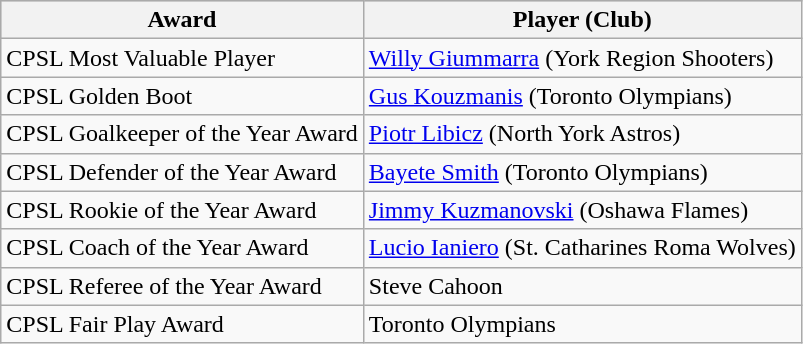<table class="wikitable">
<tr style="background:#cccccc;">
<th>Award</th>
<th>Player (Club)</th>
</tr>
<tr>
<td>CPSL Most Valuable Player</td>
<td><a href='#'>Willy Giummarra</a> (York Region Shooters)</td>
</tr>
<tr>
<td>CPSL Golden Boot</td>
<td><a href='#'>Gus Kouzmanis</a> (Toronto Olympians)</td>
</tr>
<tr>
<td>CPSL Goalkeeper of the Year Award</td>
<td><a href='#'>Piotr Libicz</a> (North York Astros)</td>
</tr>
<tr>
<td>CPSL Defender of the Year Award</td>
<td><a href='#'>Bayete Smith</a> (Toronto Olympians)</td>
</tr>
<tr>
<td>CPSL Rookie of the Year Award</td>
<td><a href='#'>Jimmy Kuzmanovski</a> (Oshawa Flames)</td>
</tr>
<tr>
<td>CPSL Coach of the Year Award</td>
<td><a href='#'>Lucio Ianiero</a> (St. Catharines Roma Wolves)</td>
</tr>
<tr>
<td>CPSL Referee of the Year Award</td>
<td>Steve Cahoon</td>
</tr>
<tr>
<td>CPSL Fair Play Award</td>
<td>Toronto Olympians</td>
</tr>
</table>
